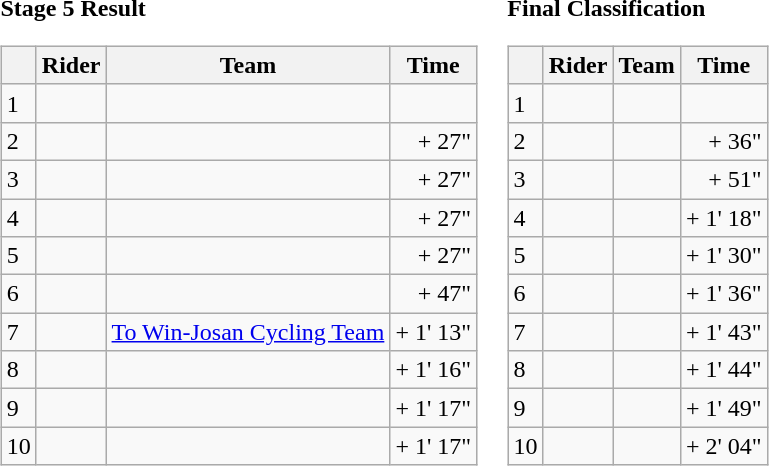<table>
<tr>
<td><strong>Stage 5 Result</strong><br><table class="wikitable">
<tr>
<th></th>
<th>Rider</th>
<th>Team</th>
<th>Time</th>
</tr>
<tr>
<td>1</td>
<td></td>
<td></td>
<td align="right"></td>
</tr>
<tr>
<td>2</td>
<td></td>
<td></td>
<td align="right">+ 27"</td>
</tr>
<tr>
<td>3</td>
<td></td>
<td></td>
<td align="right">+ 27"</td>
</tr>
<tr>
<td>4</td>
<td></td>
<td></td>
<td align="right">+ 27"</td>
</tr>
<tr>
<td>5</td>
<td></td>
<td></td>
<td align="right">+ 27"</td>
</tr>
<tr>
<td>6</td>
<td></td>
<td></td>
<td align="right">+ 47"</td>
</tr>
<tr>
<td>7</td>
<td></td>
<td><a href='#'>To Win-Josan Cycling Team</a></td>
<td align="right">+ 1' 13"</td>
</tr>
<tr>
<td>8</td>
<td></td>
<td></td>
<td align="right">+ 1' 16"</td>
</tr>
<tr>
<td>9</td>
<td></td>
<td></td>
<td align="right">+ 1' 17"</td>
</tr>
<tr>
<td>10</td>
<td></td>
<td></td>
<td align="right">+ 1' 17"</td>
</tr>
</table>
</td>
<td><strong>Final Classification</strong><br><table class="wikitable">
<tr>
<th></th>
<th>Rider</th>
<th>Team</th>
<th>Time</th>
</tr>
<tr>
<td>1</td>
<td></td>
<td></td>
<td align="right"></td>
</tr>
<tr>
<td>2</td>
<td></td>
<td></td>
<td align="right">+ 36"</td>
</tr>
<tr>
<td>3</td>
<td></td>
<td></td>
<td align="right">+ 51"</td>
</tr>
<tr>
<td>4</td>
<td></td>
<td></td>
<td align="right">+ 1' 18"</td>
</tr>
<tr>
<td>5</td>
<td></td>
<td></td>
<td align="right">+ 1' 30"</td>
</tr>
<tr>
<td>6</td>
<td></td>
<td></td>
<td align="right">+ 1' 36"</td>
</tr>
<tr>
<td>7</td>
<td></td>
<td></td>
<td align="right">+ 1' 43"</td>
</tr>
<tr>
<td>8</td>
<td></td>
<td></td>
<td align="right">+ 1' 44"</td>
</tr>
<tr>
<td>9</td>
<td></td>
<td></td>
<td align="right">+ 1' 49"</td>
</tr>
<tr>
<td>10</td>
<td></td>
<td></td>
<td align="right">+ 2' 04"</td>
</tr>
</table>
</td>
</tr>
</table>
